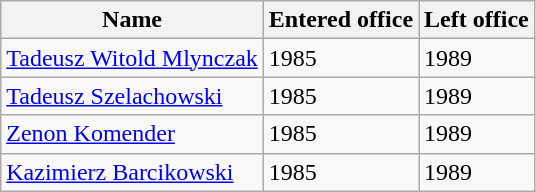<table class="wikitable">
<tr>
<th>Name</th>
<th>Entered office</th>
<th>Left office</th>
</tr>
<tr>
<td><a href='#'>Tadeusz Witold Mlynczak</a></td>
<td>1985</td>
<td>1989</td>
</tr>
<tr>
<td><a href='#'>Tadeusz Szelachowski</a></td>
<td>1985</td>
<td>1989</td>
</tr>
<tr>
<td><a href='#'>Zenon Komender</a></td>
<td>1985</td>
<td>1989</td>
</tr>
<tr>
<td><a href='#'>Kazimierz Barcikowski</a></td>
<td>1985</td>
<td>1989</td>
</tr>
</table>
